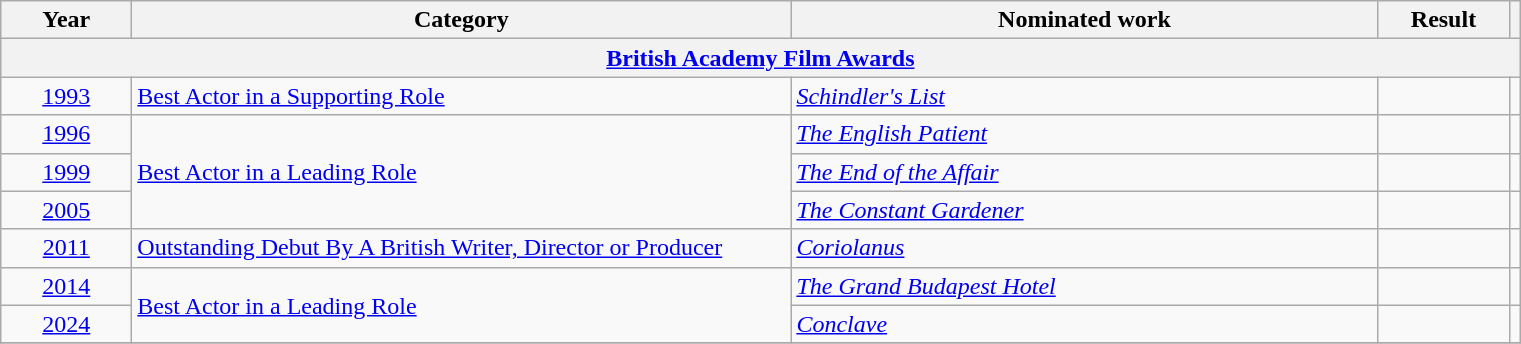<table class=wikitable>
<tr>
<th scope="col" style="width:5em;">Year</th>
<th scope="col" style="width:27em;">Category</th>
<th scope="col" style="width:24em;">Nominated work</th>
<th scope="col" style="width:5em;">Result</th>
<th></th>
</tr>
<tr>
<th colspan="7"><a href='#'>British Academy Film Awards</a></th>
</tr>
<tr>
<td style="text-align:center;"><a href='#'>1993</a></td>
<td><a href='#'>Best Actor in a Supporting Role</a></td>
<td><em><a href='#'>Schindler's List</a></em></td>
<td></td>
<td rowspan="1" style="text-align:center;"></td>
</tr>
<tr>
<td style="text-align:center;"><a href='#'>1996</a></td>
<td rowspan=3><a href='#'>Best Actor in a Leading Role</a></td>
<td><em><a href='#'>The English Patient</a></em></td>
<td></td>
<td style="text-align:center;"></td>
</tr>
<tr>
<td style="text-align:center;"><a href='#'>1999</a></td>
<td><em><a href='#'>The End of the Affair</a></em></td>
<td></td>
<td style="text-align:center;"></td>
</tr>
<tr>
<td style="text-align:center;"><a href='#'>2005</a></td>
<td><em><a href='#'>The Constant Gardener</a></em></td>
<td></td>
<td style="text-align:center;"></td>
</tr>
<tr>
<td style="text-align:center;"><a href='#'>2011</a></td>
<td><a href='#'>Outstanding Debut By A British Writer, Director or Producer</a></td>
<td><em><a href='#'>Coriolanus</a></em></td>
<td></td>
<td style="text-align:center;"></td>
</tr>
<tr>
<td style="text-align:center;"><a href='#'>2014</a></td>
<td rowspan=2><a href='#'>Best Actor in a Leading Role</a></td>
<td><em><a href='#'>The Grand Budapest Hotel</a></em></td>
<td></td>
<td style="text-align:center;"></td>
</tr>
<tr>
<td style="text-align:center;"><a href='#'>2024</a></td>
<td><em><a href='#'>Conclave</a></em></td>
<td></td>
<td style="text-align:center;"></td>
</tr>
<tr>
</tr>
</table>
